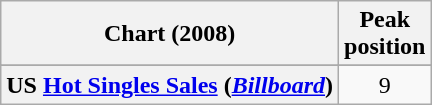<table class="wikitable sortable plainrowheaders">
<tr>
<th scope="col">Chart (2008)</th>
<th scope="col">Peak<br>position</th>
</tr>
<tr>
</tr>
<tr>
</tr>
<tr>
</tr>
<tr>
</tr>
<tr>
</tr>
<tr>
</tr>
<tr>
</tr>
<tr>
</tr>
<tr>
<th scope="row">US <a href='#'>Hot Singles Sales</a> (<em><a href='#'>Billboard</a></em>)</th>
<td style="text-align:center;">9</td>
</tr>
</table>
